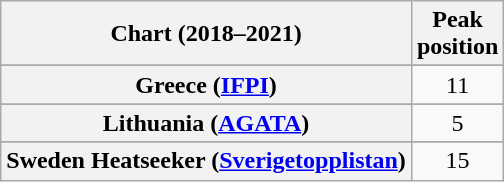<table class="wikitable sortable plainrowheaders" style="text-align:center;">
<tr>
<th>Chart (2018–2021)</th>
<th>Peak<br>position</th>
</tr>
<tr>
</tr>
<tr>
<th scope="row">Greece (<a href='#'>IFPI</a>)</th>
<td>11</td>
</tr>
<tr>
</tr>
<tr>
<th scope="row">Lithuania (<a href='#'>AGATA</a>)</th>
<td>5</td>
</tr>
<tr>
</tr>
<tr>
<th scope="row">Sweden Heatseeker (<a href='#'>Sverigetopplistan</a>)</th>
<td>15</td>
</tr>
</table>
